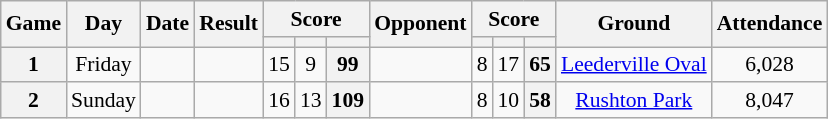<table class="wikitable plainrowheaders sortable" style="font-size:90%; text-align:center;">
<tr>
<th scope="col" rowspan="2">Game</th>
<th scope="col" rowspan="2">Day</th>
<th scope="col" rowspan="2">Date</th>
<th scope="col" rowspan="2">Result</th>
<th scope="col" colspan="3">Score</th>
<th scope="col" rowspan="2">Opponent</th>
<th scope="col" colspan="3">Score</th>
<th scope="col" rowspan="2">Ground</th>
<th scope="col" rowspan="2">Attendance</th>
</tr>
<tr>
<th scope="col"></th>
<th scope="col"></th>
<th scope="col"></th>
<th scope="col"></th>
<th scope="col"></th>
<th scope="col"></th>
</tr>
<tr>
<th scope="row" style="text-align:center;">1</th>
<td>Friday</td>
<td></td>
<td></td>
<td>15</td>
<td>9</td>
<th>99</th>
<td></td>
<td>8</td>
<td>17</td>
<th>65</th>
<td><a href='#'>Leederville Oval</a></td>
<td>6,028</td>
</tr>
<tr>
<th scope="row" style="text-align:center;">2</th>
<td>Sunday</td>
<td></td>
<td></td>
<td>16</td>
<td>13</td>
<th>109</th>
<td></td>
<td>8</td>
<td>10</td>
<th>58</th>
<td><a href='#'>Rushton Park</a></td>
<td>8,047</td>
</tr>
</table>
